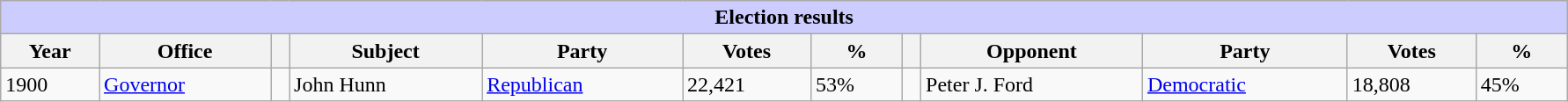<table class=wikitable style="width: 94%" style="text-align: center;" align="center">
<tr bgcolor=#cccccc>
<th colspan=12 style="background: #ccccff;">Election results</th>
</tr>
<tr>
<th><strong>Year</strong></th>
<th><strong>Office</strong></th>
<th></th>
<th><strong>Subject</strong></th>
<th><strong>Party</strong></th>
<th><strong>Votes</strong></th>
<th><strong>%</strong></th>
<th></th>
<th><strong>Opponent</strong></th>
<th><strong>Party</strong></th>
<th><strong>Votes</strong></th>
<th><strong>%</strong></th>
</tr>
<tr>
<td>1900</td>
<td><a href='#'>Governor</a></td>
<td></td>
<td>John Hunn</td>
<td><a href='#'>Republican</a></td>
<td>22,421</td>
<td>53%</td>
<td></td>
<td>Peter J. Ford</td>
<td><a href='#'>Democratic</a></td>
<td>18,808</td>
<td>45%</td>
</tr>
</table>
